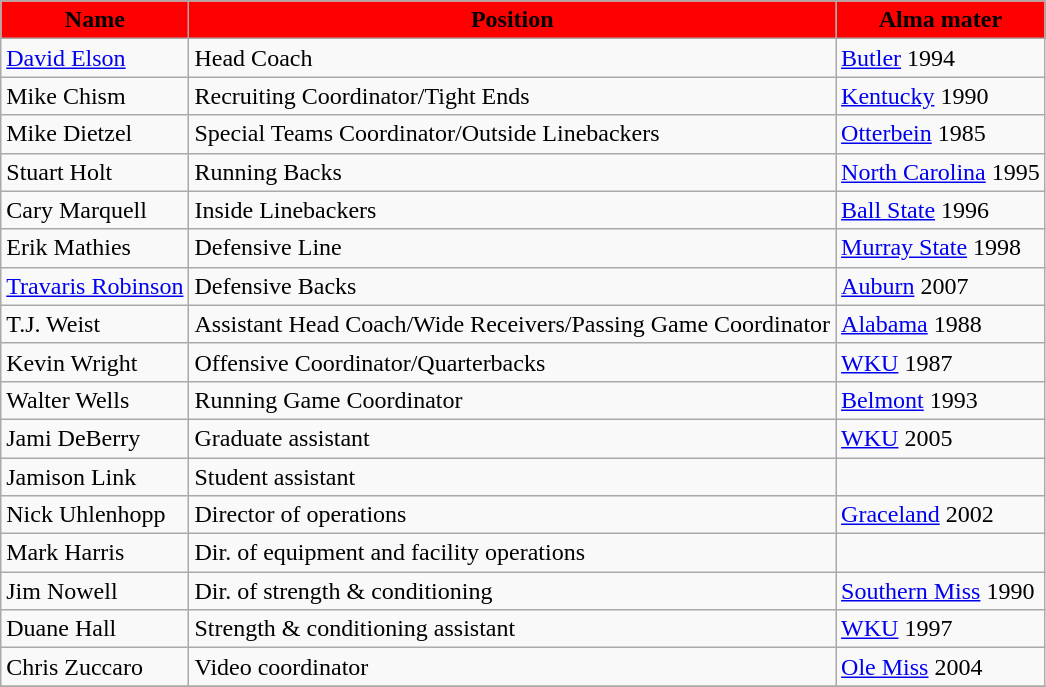<table class="wikitable">
<tr style="background: red">
<td align=center><span><strong>Name</strong></span></td>
<td align=center><span><strong>Position</strong></span></td>
<td align=center><span><strong>Alma mater</strong></span></td>
</tr>
<tr>
<td><a href='#'>David Elson</a></td>
<td>Head Coach</td>
<td><a href='#'>Butler</a> 1994</td>
</tr>
<tr>
<td>Mike Chism</td>
<td>Recruiting Coordinator/Tight Ends</td>
<td><a href='#'>Kentucky</a> 1990</td>
</tr>
<tr>
<td>Mike Dietzel</td>
<td>Special Teams Coordinator/Outside Linebackers</td>
<td><a href='#'>Otterbein</a> 1985</td>
</tr>
<tr>
<td>Stuart Holt</td>
<td>Running Backs</td>
<td><a href='#'>North Carolina</a> 1995</td>
</tr>
<tr>
<td>Cary Marquell</td>
<td>Inside Linebackers</td>
<td><a href='#'>Ball State</a> 1996</td>
</tr>
<tr>
<td>Erik Mathies</td>
<td>Defensive Line</td>
<td><a href='#'>Murray State</a> 1998</td>
</tr>
<tr>
<td><a href='#'>Travaris Robinson</a></td>
<td>Defensive Backs</td>
<td><a href='#'>Auburn</a> 2007</td>
</tr>
<tr>
<td>T.J. Weist</td>
<td>Assistant Head Coach/Wide Receivers/Passing Game Coordinator</td>
<td><a href='#'>Alabama</a> 1988</td>
</tr>
<tr>
<td>Kevin Wright</td>
<td>Offensive Coordinator/Quarterbacks</td>
<td><a href='#'>WKU</a> 1987</td>
</tr>
<tr>
<td>Walter Wells</td>
<td>Running Game Coordinator</td>
<td><a href='#'>Belmont</a> 1993</td>
</tr>
<tr>
<td>Jami DeBerry</td>
<td>Graduate assistant</td>
<td><a href='#'>WKU</a> 2005</td>
</tr>
<tr>
<td>Jamison Link</td>
<td>Student assistant</td>
<td></td>
</tr>
<tr>
<td>Nick Uhlenhopp</td>
<td>Director of operations</td>
<td><a href='#'>Graceland</a> 2002</td>
</tr>
<tr>
<td>Mark Harris</td>
<td>Dir. of equipment and facility operations</td>
<td></td>
</tr>
<tr>
<td>Jim Nowell</td>
<td>Dir. of strength & conditioning</td>
<td><a href='#'>Southern Miss</a> 1990</td>
</tr>
<tr>
<td>Duane Hall</td>
<td>Strength & conditioning assistant</td>
<td><a href='#'>WKU</a> 1997</td>
</tr>
<tr>
<td>Chris Zuccaro</td>
<td>Video coordinator</td>
<td><a href='#'>Ole Miss</a> 2004</td>
</tr>
<tr>
</tr>
</table>
